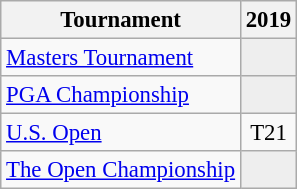<table class="wikitable" style="font-size:95%;text-align:center;">
<tr>
<th>Tournament</th>
<th>2019</th>
</tr>
<tr>
<td align=left><a href='#'>Masters Tournament</a></td>
<td style="background:#eeeeee;"></td>
</tr>
<tr>
<td align=left><a href='#'>PGA Championship</a></td>
<td style="background:#eeeeee;"></td>
</tr>
<tr>
<td align=left><a href='#'>U.S. Open</a></td>
<td>T21</td>
</tr>
<tr>
<td align=left><a href='#'>The Open Championship</a></td>
<td style="background:#eeeeee;"></td>
</tr>
</table>
